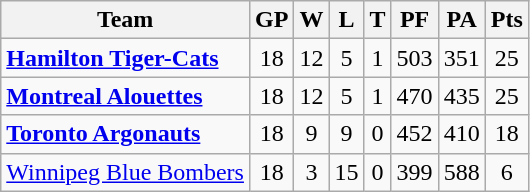<table class="wikitable">
<tr>
<th>Team</th>
<th>GP</th>
<th>W</th>
<th>L</th>
<th>T</th>
<th>PF</th>
<th>PA</th>
<th>Pts</th>
</tr>
<tr align="center">
<td align="left"><strong><a href='#'>Hamilton Tiger-Cats</a></strong></td>
<td>18</td>
<td>12</td>
<td>5</td>
<td>1</td>
<td>503</td>
<td>351</td>
<td>25</td>
</tr>
<tr align="center">
<td align="left"><strong><a href='#'>Montreal Alouettes</a></strong></td>
<td>18</td>
<td>12</td>
<td>5</td>
<td>1</td>
<td>470</td>
<td>435</td>
<td>25</td>
</tr>
<tr align="center">
<td align="left"><strong><a href='#'>Toronto Argonauts</a></strong></td>
<td>18</td>
<td>9</td>
<td>9</td>
<td>0</td>
<td>452</td>
<td>410</td>
<td>18</td>
</tr>
<tr align="center">
<td align="left"><a href='#'>Winnipeg Blue Bombers</a></td>
<td>18</td>
<td>3</td>
<td>15</td>
<td>0</td>
<td>399</td>
<td>588</td>
<td>6</td>
</tr>
</table>
